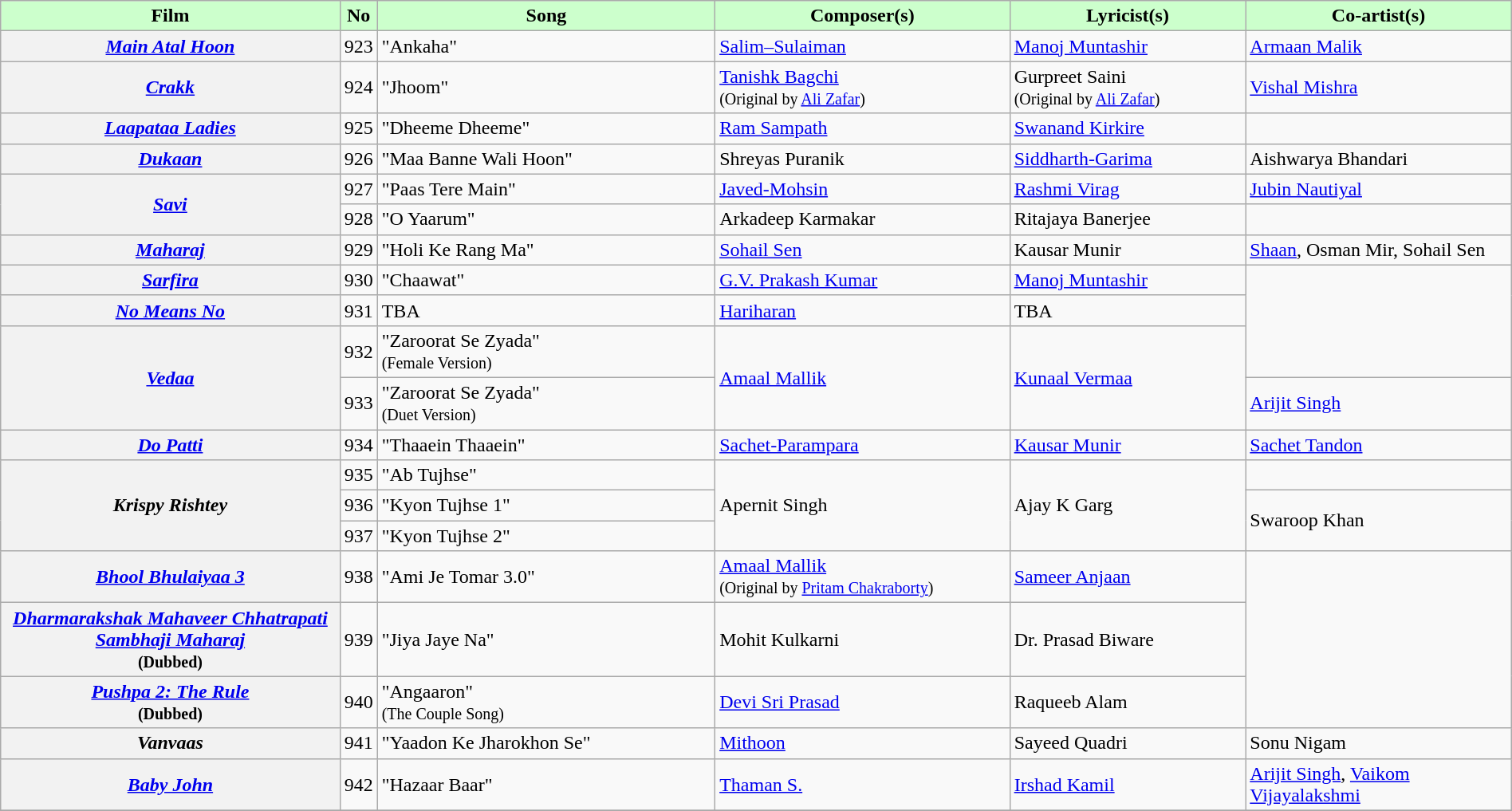<table class="wikitable plainrowheaders" style="width:100%; textcolor:#000">
<tr style="background:#cfc; text-align:center;">
<td scope="col" style="width:23%;"><strong>Film</strong></td>
<td><strong>No</strong></td>
<td scope="col" style="width:23%;"><strong>Song</strong></td>
<td scope="col" style="width:20%;"><strong>Composer(s)</strong></td>
<td scope="col" style="width:16%;"><strong>Lyricist(s)</strong></td>
<td scope="col" style="width:18%;"><strong>Co-artist(s)</strong></td>
</tr>
<tr>
<th scope="row"><em><a href='#'>Main Atal Hoon</a></em></th>
<td>923</td>
<td>"Ankaha"</td>
<td><a href='#'>Salim–Sulaiman</a></td>
<td><a href='#'>Manoj Muntashir</a></td>
<td><a href='#'>Armaan Malik</a></td>
</tr>
<tr>
<th scope="row"><em><a href='#'>Crakk</a></em></th>
<td>924</td>
<td>"Jhoom"</td>
<td><a href='#'>Tanishk Bagchi</a><br><small>(Original by <a href='#'>Ali Zafar</a>)</small></td>
<td>Gurpreet Saini<br><small>(Original by <a href='#'>Ali Zafar</a>)</small></td>
<td><a href='#'>Vishal Mishra</a></td>
</tr>
<tr>
<th scope="row"><em><a href='#'>Laapataa Ladies</a></em></th>
<td>925</td>
<td>"Dheeme Dheeme"</td>
<td><a href='#'>Ram Sampath</a></td>
<td><a href='#'>Swanand Kirkire</a></td>
<td></td>
</tr>
<tr>
<th scope="row"><em><a href='#'>Dukaan</a></em></th>
<td>926</td>
<td>"Maa Banne Wali Hoon"</td>
<td>Shreyas Puranik</td>
<td><a href='#'>Siddharth-Garima</a></td>
<td>Aishwarya Bhandari</td>
</tr>
<tr>
<th scope="row" rowspan="2"><em><a href='#'>Savi</a></em></th>
<td>927</td>
<td>"Paas Tere Main"</td>
<td><a href='#'>Javed-Mohsin</a></td>
<td><a href='#'>Rashmi Virag</a></td>
<td><a href='#'>Jubin Nautiyal</a></td>
</tr>
<tr>
<td>928</td>
<td>"O Yaarum"</td>
<td>Arkadeep Karmakar</td>
<td>Ritajaya Banerjee</td>
<td></td>
</tr>
<tr>
<th scope="row"><em><a href='#'>Maharaj</a></em></th>
<td>929</td>
<td>"Holi Ke Rang Ma"</td>
<td><a href='#'>Sohail Sen</a></td>
<td>Kausar Munir</td>
<td><a href='#'>Shaan</a>, Osman Mir, Sohail Sen</td>
</tr>
<tr>
<th scope="row"><em><a href='#'>Sarfira</a></em></th>
<td>930</td>
<td>"Chaawat"</td>
<td><a href='#'>G.V. Prakash Kumar</a></td>
<td><a href='#'>Manoj Muntashir</a></td>
<td rowspan="3"></td>
</tr>
<tr>
<th scope=row><em><a href='#'>No Means No</a></em></th>
<td>931</td>
<td>TBA</td>
<td><a href='#'>Hariharan</a></td>
<td>TBA</td>
</tr>
<tr>
<th scope="row"  rowspan="2"><em><a href='#'>Vedaa</a></em></th>
<td>932</td>
<td>"Zaroorat Se Zyada"<br><small>(Female Version)</small></td>
<td rowspan="2"><a href='#'>Amaal Mallik</a></td>
<td rowspan="2"><a href='#'>Kunaal Vermaa</a></td>
</tr>
<tr>
<td>933</td>
<td>"Zaroorat Se Zyada"<br><small>(Duet Version)</small></td>
<td><a href='#'>Arijit Singh</a></td>
</tr>
<tr>
<th scope="row"><em><a href='#'>Do Patti</a></em></th>
<td>934</td>
<td>"Thaaein Thaaein"</td>
<td><a href='#'>Sachet-Parampara</a></td>
<td><a href='#'>Kausar Munir</a></td>
<td><a href='#'>Sachet Tandon</a></td>
</tr>
<tr>
<th scope="row" rowspan="3"><em>Krispy Rishtey</em></th>
<td>935</td>
<td>"Ab Tujhse"</td>
<td rowspan="3">Apernit Singh</td>
<td rowspan="3">Ajay K Garg</td>
<td></td>
</tr>
<tr>
<td>936</td>
<td>"Kyon Tujhse 1"</td>
<td rowspan="2">Swaroop Khan</td>
</tr>
<tr>
<td>937</td>
<td>"Kyon Tujhse 2"</td>
</tr>
<tr>
<th scope="row"><em><a href='#'>Bhool Bhulaiyaa 3</a></em></th>
<td>938</td>
<td>"Ami Je Tomar 3.0"</td>
<td><a href='#'>Amaal Mallik</a><br><small>(Original by <a href='#'>Pritam Chakraborty</a>)</small></td>
<td><a href='#'>Sameer Anjaan</a></td>
<td rowspan="3"></td>
</tr>
<tr>
<th scope="row"><em><a href='#'> Dharmarakshak Mahaveer Chhatrapati Sambhaji Maharaj</a></em><br><small>(Dubbed)</small></th>
<td>939</td>
<td>"Jiya Jaye Na"</td>
<td>Mohit Kulkarni</td>
<td>Dr. Prasad Biware</td>
</tr>
<tr>
<th scope="row"><em><a href='#'>Pushpa 2: The Rule</a></em> <br><small>(Dubbed)</small></th>
<td>940</td>
<td>"Angaaron"<br><small>(The Couple Song)</small></td>
<td><a href='#'>Devi Sri Prasad</a></td>
<td>Raqueeb Alam</td>
</tr>
<tr>
<th scope="row"><em>Vanvaas</em></th>
<td>941</td>
<td>"Yaadon Ke Jharokhon Se"</td>
<td><a href='#'>Mithoon</a></td>
<td>Sayeed Quadri</td>
<td>Sonu Nigam</td>
</tr>
<tr>
<th scope="row"><em><a href='#'>Baby John</a></em></th>
<td>942</td>
<td>"Hazaar Baar"</td>
<td><a href='#'>Thaman S.</a></td>
<td><a href='#'>Irshad Kamil</a></td>
<td><a href='#'>Arijit Singh</a>, <a href='#'>Vaikom Vijayalakshmi</a></td>
</tr>
<tr>
</tr>
</table>
